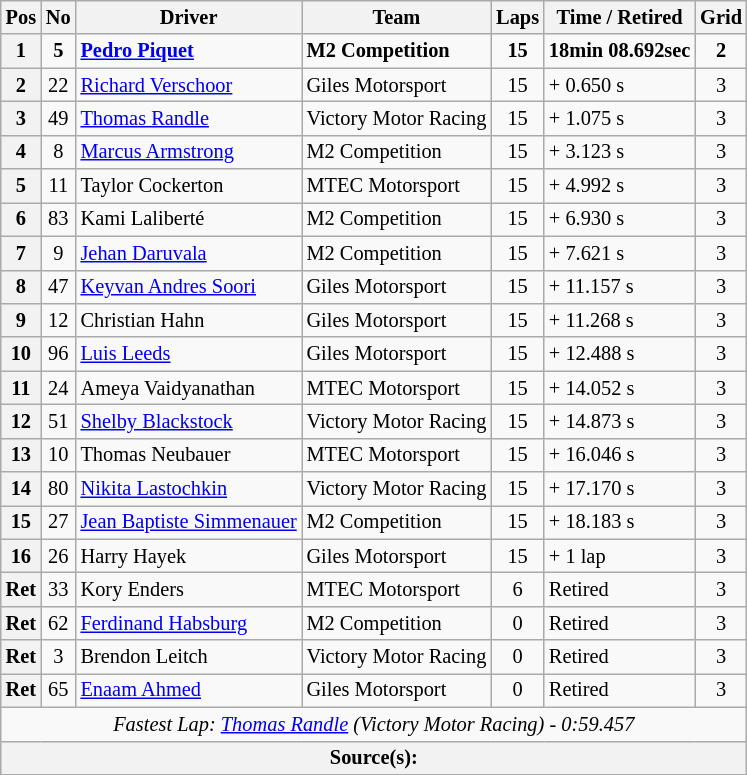<table class="wikitable" style="font-size: 85%">
<tr>
<th>Pos</th>
<th>No</th>
<th>Driver</th>
<th>Team</th>
<th>Laps</th>
<th>Time / Retired</th>
<th>Grid</th>
</tr>
<tr>
<th>1</th>
<td style="text-align:center;"><strong>5</strong></td>
<td> <strong><a href='#'>Pedro Piquet</a></strong></td>
<td><strong>M2 Competition</strong></td>
<td style="text-align:center;"><strong>15</strong></td>
<td><strong>18min 08.692sec</strong></td>
<td style="text-align:center;"><strong>2</strong></td>
</tr>
<tr>
<th>2</th>
<td style="text-align:center;">22</td>
<td> <a href='#'>Richard Verschoor</a></td>
<td>Giles Motorsport</td>
<td style="text-align:center;">15</td>
<td>+ 0.650 s</td>
<td style="text-align:center;">3</td>
</tr>
<tr>
<th>3</th>
<td style="text-align:center;">49</td>
<td> <a href='#'>Thomas Randle</a></td>
<td>Victory Motor Racing</td>
<td style="text-align:center;">15</td>
<td>+ 1.075 s</td>
<td style="text-align:center;">3</td>
</tr>
<tr>
<th>4</th>
<td style="text-align:center;">8</td>
<td> <a href='#'>Marcus Armstrong</a></td>
<td>M2 Competition</td>
<td style="text-align:center;">15</td>
<td>+ 3.123 s</td>
<td style="text-align:center;">3</td>
</tr>
<tr>
<th>5</th>
<td style="text-align:center;">11</td>
<td> Taylor Cockerton</td>
<td>MTEC Motorsport</td>
<td style="text-align:center;">15</td>
<td>+ 4.992 s</td>
<td style="text-align:center;">3</td>
</tr>
<tr>
<th>6</th>
<td style="text-align:center;">83</td>
<td> Kami Laliberté</td>
<td>M2 Competition</td>
<td style="text-align:center;">15</td>
<td>+ 6.930 s</td>
<td style="text-align:center;">3</td>
</tr>
<tr>
<th>7</th>
<td style="text-align:center;">9</td>
<td> <a href='#'>Jehan Daruvala</a></td>
<td>M2 Competition</td>
<td style="text-align:center;">15</td>
<td>+ 7.621 s</td>
<td style="text-align:center;">3</td>
</tr>
<tr>
<th>8</th>
<td style="text-align:center;">47</td>
<td> <a href='#'>Keyvan Andres Soori</a></td>
<td>Giles Motorsport</td>
<td style="text-align:center;">15</td>
<td>+ 11.157 s</td>
<td style="text-align:center;">3</td>
</tr>
<tr>
<th>9</th>
<td style="text-align:center;">12</td>
<td> Christian Hahn</td>
<td>Giles Motorsport</td>
<td style="text-align:center;">15</td>
<td>+ 11.268 s</td>
<td style="text-align:center;">3</td>
</tr>
<tr>
<th>10</th>
<td style="text-align:center;">96</td>
<td> <a href='#'>Luis Leeds</a></td>
<td>Giles Motorsport</td>
<td style="text-align:center;">15</td>
<td>+ 12.488 s</td>
<td style="text-align:center;">3</td>
</tr>
<tr>
<th>11</th>
<td style="text-align:center;">24</td>
<td> Ameya Vaidyanathan</td>
<td>MTEC Motorsport</td>
<td style="text-align:center;">15</td>
<td>+ 14.052 s</td>
<td style="text-align:center;">3</td>
</tr>
<tr>
<th>12</th>
<td style="text-align:center;">51</td>
<td> <a href='#'>Shelby Blackstock</a></td>
<td>Victory Motor Racing</td>
<td style="text-align:center;">15</td>
<td>+ 14.873 s</td>
<td style="text-align:center;">3</td>
</tr>
<tr>
<th>13</th>
<td style="text-align:center;">10</td>
<td> Thomas Neubauer</td>
<td>MTEC Motorsport</td>
<td style="text-align:center;">15</td>
<td>+ 16.046 s</td>
<td style="text-align:center;">3</td>
</tr>
<tr>
<th>14</th>
<td style="text-align:center;">80</td>
<td> <a href='#'>Nikita Lastochkin</a></td>
<td>Victory Motor Racing</td>
<td style="text-align:center;">15</td>
<td>+ 17.170 s</td>
<td style="text-align:center;">3</td>
</tr>
<tr>
<th>15</th>
<td style="text-align:center;">27</td>
<td> <a href='#'>Jean Baptiste Simmenauer</a></td>
<td>M2 Competition</td>
<td style="text-align:center;">15</td>
<td>+ 18.183 s</td>
<td style="text-align:center;">3</td>
</tr>
<tr>
<th>16</th>
<td style="text-align:center;">26</td>
<td> Harry Hayek</td>
<td>Giles Motorsport</td>
<td style="text-align:center;">15</td>
<td>+ 1 lap</td>
<td style="text-align:center;">3</td>
</tr>
<tr>
<th>Ret</th>
<td style="text-align:center;">33</td>
<td> Kory Enders</td>
<td>MTEC Motorsport</td>
<td style="text-align:center;">6</td>
<td>Retired</td>
<td style="text-align:center;">3</td>
</tr>
<tr>
<th>Ret</th>
<td style="text-align:center;">62</td>
<td> <a href='#'>Ferdinand Habsburg</a></td>
<td>M2 Competition</td>
<td style="text-align:center;">0</td>
<td>Retired</td>
<td style="text-align:center;">3</td>
</tr>
<tr>
<th>Ret</th>
<td style="text-align:center;">3</td>
<td> Brendon Leitch</td>
<td>Victory Motor Racing</td>
<td style="text-align:center;">0</td>
<td>Retired</td>
<td style="text-align:center;">3</td>
</tr>
<tr>
<th>Ret</th>
<td style="text-align:center;">65</td>
<td> <a href='#'>Enaam Ahmed</a></td>
<td>Giles Motorsport</td>
<td style="text-align:center;">0</td>
<td>Retired</td>
<td style="text-align:center;">3</td>
</tr>
<tr>
<td colspan="7" align="center"><em>Fastest Lap: <a href='#'>Thomas Randle</a> (Victory Motor Racing) - 0:59.457</em></td>
</tr>
<tr>
<th colspan="7">Source(s): </th>
</tr>
<tr>
</tr>
</table>
